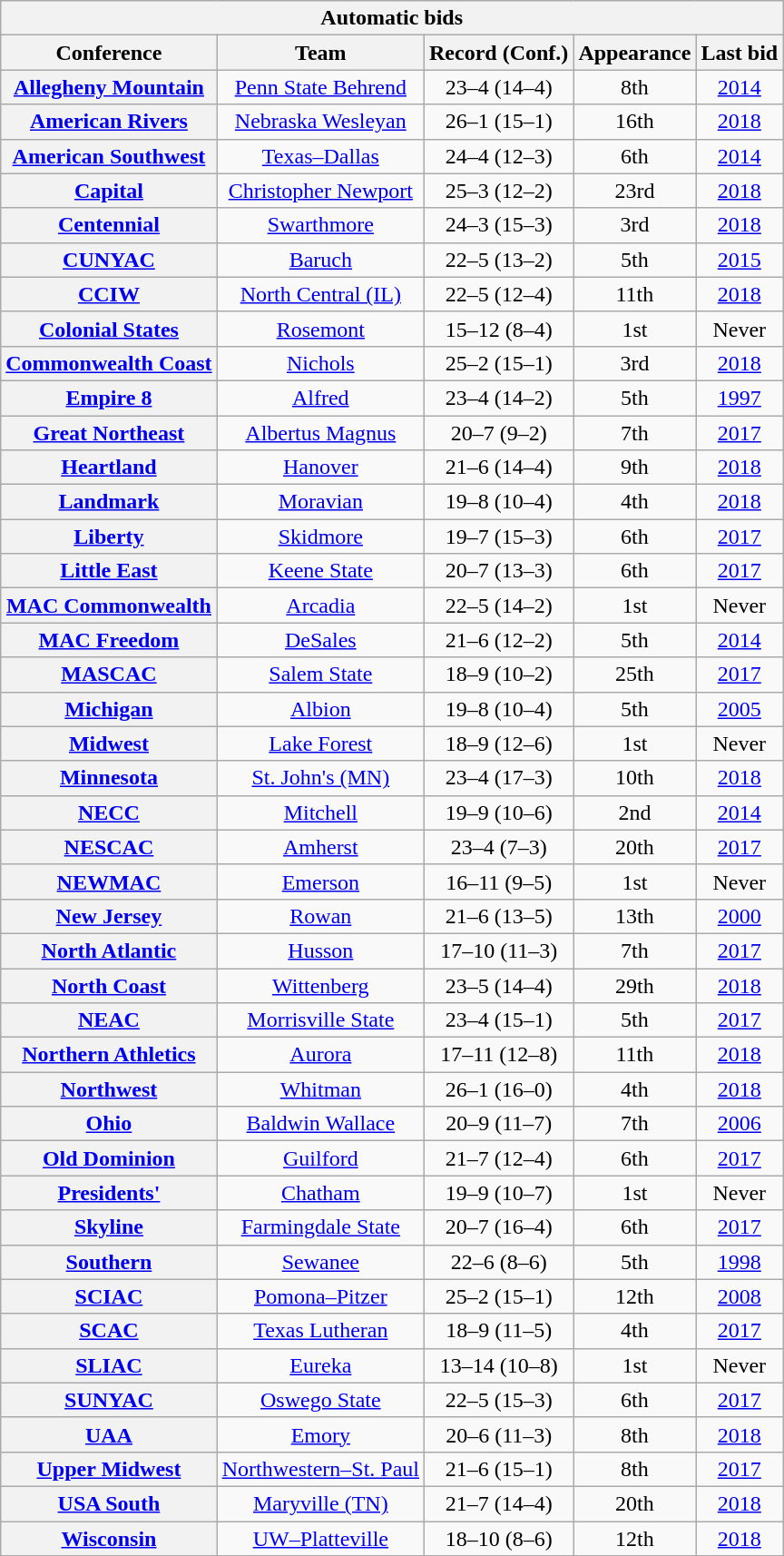<table class="wikitable sortable plainrowheaders" style="text-align:center;">
<tr>
<th colspan="8" style=>Automatic bids</th>
</tr>
<tr>
<th scope="col">Conference</th>
<th scope="col">Team</th>
<th scope="col">Record (Conf.)</th>
<th scope="col" data-sort-type="number">Appearance</th>
<th scope="col">Last bid</th>
</tr>
<tr>
<th><a href='#'>Allegheny Mountain</a></th>
<td><a href='#'>Penn State Behrend</a></td>
<td>23–4 (14–4)</td>
<td>8th</td>
<td><a href='#'>2014</a></td>
</tr>
<tr>
<th><a href='#'>American Rivers</a></th>
<td><a href='#'>Nebraska Wesleyan</a></td>
<td>26–1 (15–1)</td>
<td>16th</td>
<td><a href='#'>2018</a></td>
</tr>
<tr>
<th><a href='#'>American Southwest</a></th>
<td><a href='#'>Texas–Dallas</a></td>
<td>24–4 (12–3)</td>
<td>6th</td>
<td><a href='#'>2014</a></td>
</tr>
<tr>
<th><a href='#'>Capital</a></th>
<td><a href='#'>Christopher Newport</a></td>
<td>25–3 (12–2)</td>
<td>23rd</td>
<td><a href='#'>2018</a></td>
</tr>
<tr>
<th><a href='#'>Centennial</a></th>
<td><a href='#'>Swarthmore</a></td>
<td>24–3 (15–3)</td>
<td>3rd</td>
<td><a href='#'>2018</a></td>
</tr>
<tr>
<th><a href='#'>CUNYAC</a></th>
<td><a href='#'>Baruch</a></td>
<td>22–5 (13–2)</td>
<td>5th</td>
<td><a href='#'>2015</a></td>
</tr>
<tr>
<th><a href='#'>CCIW</a></th>
<td><a href='#'>North Central (IL)</a></td>
<td>22–5 (12–4)</td>
<td>11th</td>
<td><a href='#'>2018</a></td>
</tr>
<tr>
<th><a href='#'>Colonial States</a></th>
<td><a href='#'>Rosemont</a></td>
<td>15–12 (8–4)</td>
<td>1st</td>
<td>Never</td>
</tr>
<tr>
<th><a href='#'>Commonwealth Coast</a></th>
<td><a href='#'>Nichols</a></td>
<td>25–2 (15–1)</td>
<td>3rd</td>
<td><a href='#'>2018</a></td>
</tr>
<tr>
<th><a href='#'>Empire 8</a></th>
<td><a href='#'>Alfred</a></td>
<td>23–4 (14–2)</td>
<td>5th</td>
<td><a href='#'>1997</a></td>
</tr>
<tr>
<th><a href='#'>Great Northeast</a></th>
<td><a href='#'>Albertus Magnus</a></td>
<td>20–7 (9–2)</td>
<td>7th</td>
<td><a href='#'>2017</a></td>
</tr>
<tr>
<th><a href='#'>Heartland</a></th>
<td><a href='#'>Hanover</a></td>
<td>21–6 (14–4)</td>
<td>9th</td>
<td><a href='#'>2018</a></td>
</tr>
<tr>
<th><a href='#'>Landmark</a></th>
<td><a href='#'>Moravian</a></td>
<td>19–8 (10–4)</td>
<td>4th</td>
<td><a href='#'>2018</a></td>
</tr>
<tr>
<th><a href='#'>Liberty</a></th>
<td><a href='#'>Skidmore</a></td>
<td>19–7 (15–3)</td>
<td>6th</td>
<td><a href='#'>2017</a></td>
</tr>
<tr>
<th><a href='#'>Little East</a></th>
<td><a href='#'>Keene State</a></td>
<td>20–7 (13–3)</td>
<td>6th</td>
<td><a href='#'>2017</a></td>
</tr>
<tr>
<th><a href='#'>MAC Commonwealth</a></th>
<td><a href='#'>Arcadia</a></td>
<td>22–5 (14–2)</td>
<td>1st</td>
<td>Never</td>
</tr>
<tr>
<th><a href='#'>MAC Freedom</a></th>
<td><a href='#'>DeSales</a></td>
<td>21–6 (12–2)</td>
<td>5th</td>
<td><a href='#'>2014</a></td>
</tr>
<tr>
<th><a href='#'>MASCAC</a></th>
<td><a href='#'>Salem State</a></td>
<td>18–9 (10–2)</td>
<td>25th</td>
<td><a href='#'>2017</a></td>
</tr>
<tr>
<th><a href='#'>Michigan</a></th>
<td><a href='#'>Albion</a></td>
<td>19–8 (10–4)</td>
<td>5th</td>
<td><a href='#'>2005</a></td>
</tr>
<tr>
<th><a href='#'>Midwest</a></th>
<td><a href='#'>Lake Forest</a></td>
<td>18–9 (12–6)</td>
<td>1st</td>
<td>Never</td>
</tr>
<tr>
<th><a href='#'>Minnesota</a></th>
<td><a href='#'>St. John's (MN)</a></td>
<td>23–4 (17–3)</td>
<td>10th</td>
<td><a href='#'>2018</a></td>
</tr>
<tr>
<th><a href='#'>NECC</a></th>
<td><a href='#'>Mitchell</a></td>
<td>19–9 (10–6)</td>
<td>2nd</td>
<td><a href='#'>2014</a></td>
</tr>
<tr>
<th><a href='#'>NESCAC</a></th>
<td><a href='#'>Amherst</a></td>
<td>23–4 (7–3)</td>
<td>20th</td>
<td><a href='#'>2017</a></td>
</tr>
<tr>
<th><a href='#'>NEWMAC</a></th>
<td><a href='#'>Emerson</a></td>
<td>16–11 (9–5)</td>
<td>1st</td>
<td>Never</td>
</tr>
<tr>
<th><a href='#'>New Jersey</a></th>
<td><a href='#'>Rowan</a></td>
<td>21–6 (13–5)</td>
<td>13th</td>
<td><a href='#'>2000</a></td>
</tr>
<tr>
<th><a href='#'>North Atlantic</a></th>
<td><a href='#'>Husson</a></td>
<td>17–10 (11–3)</td>
<td>7th</td>
<td><a href='#'>2017</a></td>
</tr>
<tr>
<th><a href='#'>North Coast</a></th>
<td><a href='#'>Wittenberg</a></td>
<td>23–5 (14–4)</td>
<td>29th</td>
<td><a href='#'>2018</a></td>
</tr>
<tr>
<th><a href='#'>NEAC</a></th>
<td><a href='#'>Morrisville State</a></td>
<td>23–4 (15–1)</td>
<td>5th</td>
<td><a href='#'>2017</a></td>
</tr>
<tr>
<th><a href='#'>Northern Athletics</a></th>
<td><a href='#'>Aurora</a></td>
<td>17–11 (12–8)</td>
<td>11th</td>
<td><a href='#'>2018</a></td>
</tr>
<tr>
<th><a href='#'>Northwest</a></th>
<td><a href='#'>Whitman</a></td>
<td>26–1 (16–0)</td>
<td>4th</td>
<td><a href='#'>2018</a></td>
</tr>
<tr>
<th><a href='#'>Ohio</a></th>
<td><a href='#'>Baldwin Wallace</a></td>
<td>20–9 (11–7)</td>
<td>7th</td>
<td><a href='#'>2006</a></td>
</tr>
<tr>
<th><a href='#'>Old Dominion</a></th>
<td><a href='#'>Guilford</a></td>
<td>21–7 (12–4)</td>
<td>6th</td>
<td><a href='#'>2017</a></td>
</tr>
<tr>
<th><a href='#'>Presidents'</a></th>
<td><a href='#'>Chatham</a></td>
<td>19–9 (10–7)</td>
<td>1st</td>
<td>Never</td>
</tr>
<tr>
<th><a href='#'>Skyline</a></th>
<td><a href='#'>Farmingdale State</a></td>
<td>20–7 (16–4)</td>
<td>6th</td>
<td><a href='#'>2017</a></td>
</tr>
<tr>
<th><a href='#'>Southern</a></th>
<td><a href='#'>Sewanee</a></td>
<td>22–6 (8–6)</td>
<td>5th</td>
<td><a href='#'>1998</a></td>
</tr>
<tr>
<th><a href='#'>SCIAC</a></th>
<td><a href='#'>Pomona–Pitzer</a></td>
<td>25–2 (15–1)</td>
<td>12th</td>
<td><a href='#'>2008</a></td>
</tr>
<tr>
<th><a href='#'>SCAC</a></th>
<td><a href='#'>Texas Lutheran</a></td>
<td>18–9 (11–5)</td>
<td>4th</td>
<td><a href='#'>2017</a></td>
</tr>
<tr>
<th><a href='#'>SLIAC</a></th>
<td><a href='#'>Eureka</a></td>
<td>13–14 (10–8)</td>
<td>1st</td>
<td>Never</td>
</tr>
<tr>
<th><a href='#'>SUNYAC</a></th>
<td><a href='#'>Oswego State</a></td>
<td>22–5 (15–3)</td>
<td>6th</td>
<td><a href='#'>2017</a></td>
</tr>
<tr>
<th><a href='#'>UAA</a></th>
<td><a href='#'>Emory</a></td>
<td>20–6 (11–3)</td>
<td>8th</td>
<td><a href='#'>2018</a></td>
</tr>
<tr>
<th><a href='#'>Upper Midwest</a></th>
<td><a href='#'>Northwestern–St. Paul</a></td>
<td>21–6 (15–1)</td>
<td>8th</td>
<td><a href='#'>2017</a></td>
</tr>
<tr>
<th><a href='#'>USA South</a></th>
<td><a href='#'>Maryville (TN)</a></td>
<td>21–7 (14–4)</td>
<td>20th</td>
<td><a href='#'>2018</a></td>
</tr>
<tr>
<th><a href='#'>Wisconsin</a></th>
<td><a href='#'>UW–Platteville</a></td>
<td>18–10 (8–6)</td>
<td>12th</td>
<td><a href='#'>2018</a></td>
</tr>
</table>
